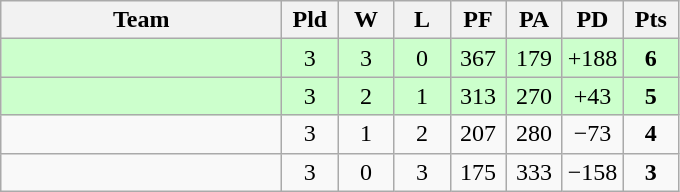<table class=wikitable style="text-align:center">
<tr>
<th width=180>Team</th>
<th width=30>Pld</th>
<th width=30>W</th>
<th width=30>L</th>
<th width=30>PF</th>
<th width=30>PA</th>
<th width=30>PD</th>
<th width=30>Pts</th>
</tr>
<tr align=center bgcolor="#ccffcc">
<td align=left></td>
<td>3</td>
<td>3</td>
<td>0</td>
<td>367</td>
<td>179</td>
<td>+188</td>
<td><strong>6</strong></td>
</tr>
<tr align=center bgcolor="#ccffcc">
<td align=left></td>
<td>3</td>
<td>2</td>
<td>1</td>
<td>313</td>
<td>270</td>
<td>+43</td>
<td><strong>5</strong></td>
</tr>
<tr align=center>
<td align=left></td>
<td>3</td>
<td>1</td>
<td>2</td>
<td>207</td>
<td>280</td>
<td>−73</td>
<td><strong>4</strong></td>
</tr>
<tr align=center>
<td align=left></td>
<td>3</td>
<td>0</td>
<td>3</td>
<td>175</td>
<td>333</td>
<td>−158</td>
<td><strong>3</strong></td>
</tr>
</table>
